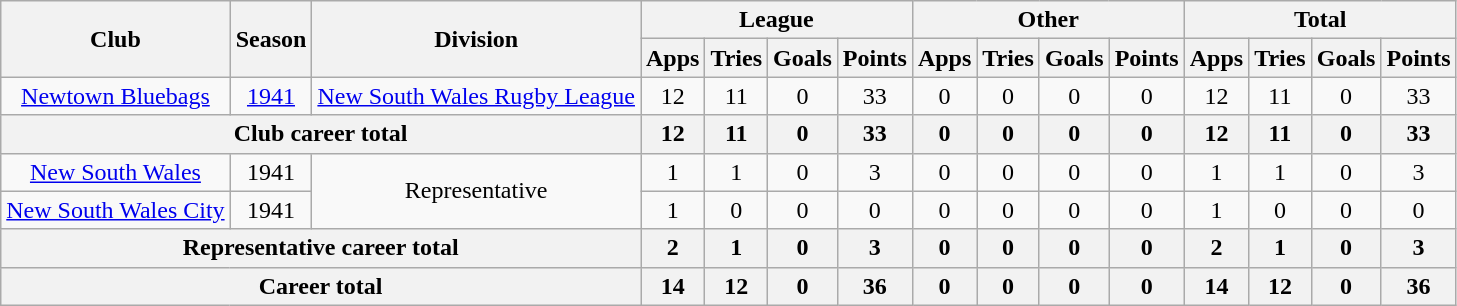<table class="wikitable" style="text-align:center;">
<tr>
<th rowspan="2">Club</th>
<th rowspan="2">Season</th>
<th rowspan="2">Division</th>
<th colspan="4">League</th>
<th colspan="4">Other</th>
<th colspan="4">Total</th>
</tr>
<tr>
<th>Apps</th>
<th>Tries</th>
<th>Goals</th>
<th>Points</th>
<th>Apps</th>
<th>Tries</th>
<th>Goals</th>
<th>Points</th>
<th>Apps</th>
<th>Tries</th>
<th>Goals</th>
<th>Points</th>
</tr>
<tr>
<td><a href='#'>Newtown Bluebags</a></td>
<td><a href='#'>1941</a></td>
<td><a href='#'>New South Wales Rugby League</a></td>
<td>12</td>
<td>11</td>
<td>0</td>
<td>33</td>
<td>0</td>
<td>0</td>
<td>0</td>
<td>0</td>
<td>12</td>
<td>11</td>
<td>0</td>
<td>33</td>
</tr>
<tr>
<th colspan="3">Club career total</th>
<th>12</th>
<th>11</th>
<th>0</th>
<th>33</th>
<th>0</th>
<th>0</th>
<th>0</th>
<th>0</th>
<th>12</th>
<th>11</th>
<th>0</th>
<th>33</th>
</tr>
<tr>
<td rowspan="1"><a href='#'>New South Wales</a></td>
<td>1941</td>
<td rowspan="2">Representative</td>
<td>1</td>
<td>1</td>
<td>0</td>
<td>3</td>
<td>0</td>
<td>0</td>
<td>0</td>
<td>0</td>
<td>1</td>
<td>1</td>
<td>0</td>
<td>3</td>
</tr>
<tr>
<td rowspan="1"><a href='#'>New South Wales City</a></td>
<td>1941</td>
<td>1</td>
<td>0</td>
<td>0</td>
<td>0</td>
<td>0</td>
<td>0</td>
<td>0</td>
<td>0</td>
<td>1</td>
<td>0</td>
<td>0</td>
<td>0</td>
</tr>
<tr>
<th colspan="3">Representative career total</th>
<th>2</th>
<th>1</th>
<th>0</th>
<th>3</th>
<th>0</th>
<th>0</th>
<th>0</th>
<th>0</th>
<th>2</th>
<th>1</th>
<th>0</th>
<th>3</th>
</tr>
<tr>
<th colspan="3">Career total</th>
<th>14</th>
<th>12</th>
<th>0</th>
<th>36</th>
<th>0</th>
<th>0</th>
<th>0</th>
<th>0</th>
<th>14</th>
<th>12</th>
<th>0</th>
<th>36</th>
</tr>
</table>
